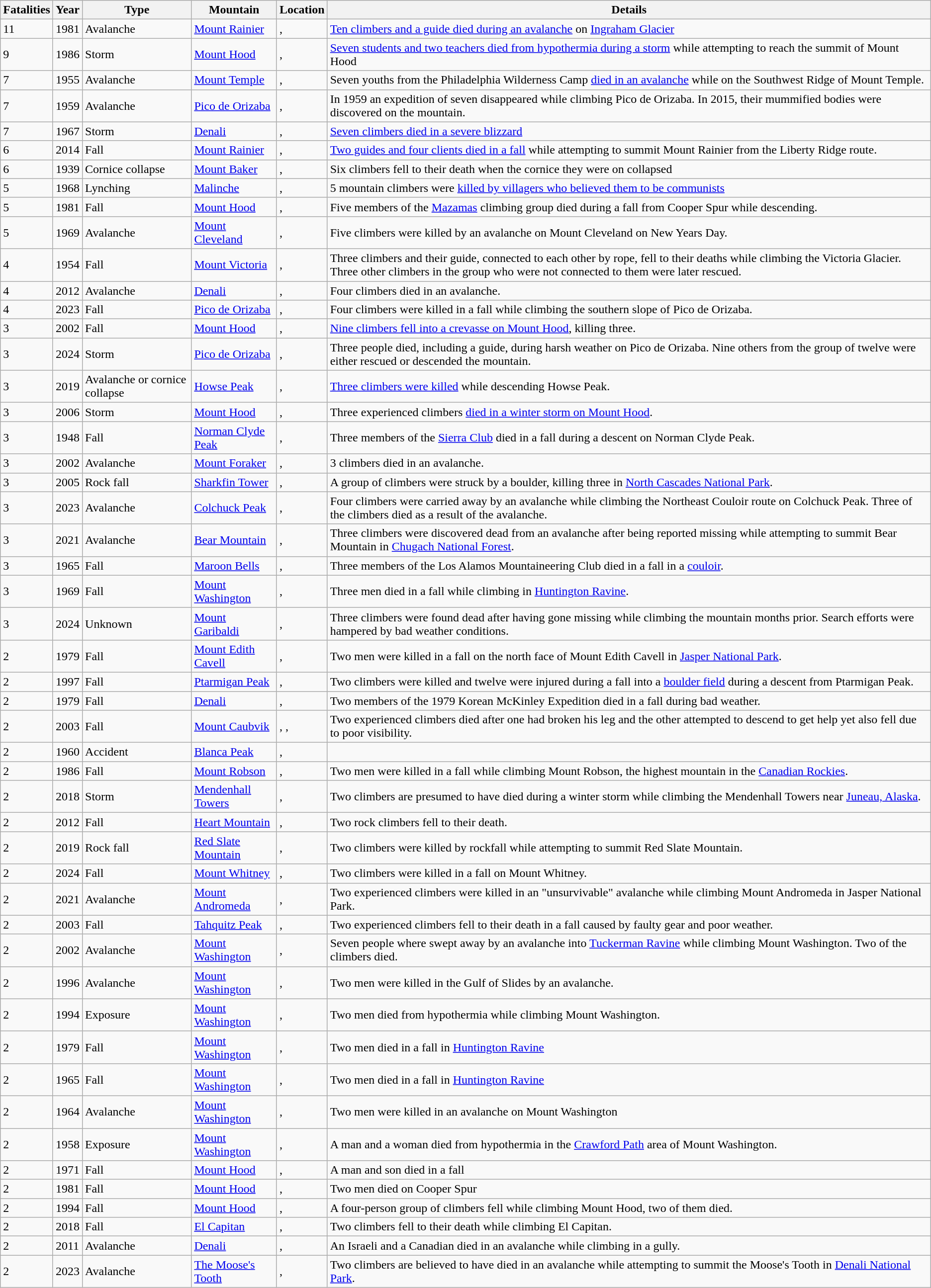<table class="wikitable sortable">
<tr>
<th data-sort-type="number">Fatalities</th>
<th>Year</th>
<th>Type</th>
<th>Mountain</th>
<th>Location</th>
<th>Details</th>
</tr>
<tr>
<td>11</td>
<td>1981</td>
<td>Avalanche</td>
<td><a href='#'>Mount Rainier</a></td>
<td>, </td>
<td><a href='#'>Ten climbers and a guide died during an avalanche</a> on <a href='#'>Ingraham Glacier</a></td>
</tr>
<tr>
<td>9</td>
<td>1986</td>
<td>Storm</td>
<td><a href='#'>Mount Hood</a></td>
<td>, </td>
<td><a href='#'>Seven students and two teachers died from hypothermia during a storm</a> while attempting to reach the summit of Mount Hood</td>
</tr>
<tr>
<td>7</td>
<td>1955</td>
<td>Avalanche</td>
<td><a href='#'>Mount Temple</a></td>
<td>, </td>
<td>Seven youths from the Philadelphia Wilderness Camp <a href='#'>died in an avalanche</a> while on the Southwest Ridge of Mount Temple.</td>
</tr>
<tr>
<td>7</td>
<td>1959</td>
<td>Avalanche</td>
<td><a href='#'>Pico de Orizaba</a></td>
<td>, </td>
<td>In 1959 an expedition of seven disappeared while climbing Pico de Orizaba. In 2015, their mummified bodies were discovered on the mountain.</td>
</tr>
<tr>
<td>7</td>
<td>1967</td>
<td>Storm</td>
<td><a href='#'>Denali</a></td>
<td>, </td>
<td><a href='#'>Seven climbers died in a severe blizzard</a></td>
</tr>
<tr>
<td>6</td>
<td>2014</td>
<td>Fall</td>
<td><a href='#'>Mount Rainier</a></td>
<td>, </td>
<td><a href='#'>Two guides and four clients died in a fall</a> while attempting to summit Mount Rainier from the Liberty Ridge route.</td>
</tr>
<tr>
<td>6</td>
<td>1939</td>
<td>Cornice collapse</td>
<td><a href='#'>Mount Baker</a></td>
<td>, </td>
<td>Six climbers fell to their death when the cornice they were on collapsed</td>
</tr>
<tr>
<td>5</td>
<td>1968</td>
<td>Lynching</td>
<td><a href='#'>Malinche</a></td>
<td>, </td>
<td>5 mountain climbers were <a href='#'>killed by villagers who believed them to be communists</a></td>
</tr>
<tr>
<td>5</td>
<td>1981</td>
<td>Fall</td>
<td><a href='#'>Mount Hood</a></td>
<td>, </td>
<td>Five members of the <a href='#'>Mazamas</a> climbing group died during a fall from Cooper Spur while descending.</td>
</tr>
<tr>
<td>5</td>
<td>1969</td>
<td>Avalanche</td>
<td><a href='#'>Mount Cleveland</a></td>
<td>, </td>
<td>Five climbers were killed by an avalanche on Mount Cleveland on New Years Day.</td>
</tr>
<tr>
<td>4</td>
<td>1954</td>
<td>Fall</td>
<td><a href='#'>Mount Victoria</a></td>
<td>, </td>
<td>Three climbers and their guide, connected to each other by rope, fell to their deaths while climbing the Victoria Glacier. Three other climbers in the group who were not connected to them were later rescued.</td>
</tr>
<tr>
<td>4</td>
<td>2012</td>
<td>Avalanche</td>
<td><a href='#'>Denali</a></td>
<td>, </td>
<td>Four climbers died in an avalanche.</td>
</tr>
<tr>
<td>4</td>
<td>2023</td>
<td>Fall</td>
<td><a href='#'>Pico de Orizaba</a></td>
<td>, </td>
<td>Four climbers were killed in a fall while climbing the southern slope of Pico de Orizaba.</td>
</tr>
<tr>
<td>3</td>
<td>2002</td>
<td>Fall</td>
<td><a href='#'>Mount Hood</a></td>
<td>, </td>
<td><a href='#'>Nine climbers fell into a crevasse on Mount Hood</a>, killing three.</td>
</tr>
<tr>
<td>3</td>
<td>2024</td>
<td>Storm</td>
<td><a href='#'>Pico de Orizaba</a></td>
<td>, </td>
<td>Three people died, including a guide, during harsh weather on Pico de Orizaba. Nine others from the group of twelve were either rescued or descended the mountain.</td>
</tr>
<tr>
<td>3</td>
<td>2019</td>
<td>Avalanche or cornice collapse</td>
<td><a href='#'>Howse Peak</a></td>
<td>, </td>
<td><a href='#'>Three climbers were killed</a> while descending Howse Peak.</td>
</tr>
<tr>
<td>3</td>
<td>2006</td>
<td>Storm</td>
<td><a href='#'>Mount Hood</a></td>
<td>, </td>
<td>Three experienced climbers <a href='#'>died in a winter storm on Mount Hood</a>.</td>
</tr>
<tr>
<td>3</td>
<td>1948</td>
<td>Fall</td>
<td><a href='#'>Norman Clyde Peak</a></td>
<td>, </td>
<td>Three members of the <a href='#'>Sierra Club</a> died in a fall during a descent on Norman Clyde Peak.</td>
</tr>
<tr>
<td>3</td>
<td>2002</td>
<td>Avalanche</td>
<td><a href='#'>Mount Foraker</a></td>
<td>, </td>
<td>3 climbers died in an avalanche.</td>
</tr>
<tr>
<td>3</td>
<td>2005</td>
<td>Rock fall</td>
<td><a href='#'>Sharkfin Tower</a></td>
<td>, </td>
<td>A group of climbers were struck by a boulder, killing three in <a href='#'>North Cascades National Park</a>.</td>
</tr>
<tr>
<td>3</td>
<td>2023</td>
<td>Avalanche</td>
<td><a href='#'>Colchuck Peak</a></td>
<td>, </td>
<td>Four climbers were carried away by an avalanche while climbing the Northeast Couloir route on Colchuck Peak. Three of the climbers died as a result of the avalanche.</td>
</tr>
<tr>
<td>3</td>
<td>2021</td>
<td>Avalanche</td>
<td><a href='#'>Bear Mountain</a></td>
<td>, </td>
<td>Three climbers were discovered dead from an avalanche after being reported missing while attempting to summit Bear Mountain in <a href='#'>Chugach National Forest</a>.</td>
</tr>
<tr>
<td>3</td>
<td>1965</td>
<td>Fall</td>
<td><a href='#'>Maroon Bells</a></td>
<td>, </td>
<td>Three members of the Los Alamos Mountaineering Club died in a fall in a <a href='#'>couloir</a>.</td>
</tr>
<tr>
<td>3</td>
<td>1969</td>
<td>Fall</td>
<td><a href='#'>Mount Washington</a></td>
<td>, </td>
<td>Three men died in a fall while climbing in <a href='#'>Huntington Ravine</a>.</td>
</tr>
<tr>
<td>3</td>
<td>2024</td>
<td>Unknown</td>
<td><a href='#'>Mount Garibaldi</a></td>
<td>, </td>
<td>Three climbers were found dead after having gone missing while climbing the mountain months prior. Search efforts were hampered by bad weather conditions.</td>
</tr>
<tr>
<td>2</td>
<td>1979</td>
<td>Fall</td>
<td><a href='#'>Mount Edith Cavell</a></td>
<td>, </td>
<td>Two men were killed in a fall on the north face of Mount Edith Cavell in <a href='#'>Jasper National Park</a>.</td>
</tr>
<tr>
<td>2</td>
<td>1997</td>
<td>Fall</td>
<td><a href='#'>Ptarmigan Peak</a></td>
<td>, </td>
<td>Two climbers were killed and twelve were injured during a  fall into a <a href='#'>boulder field</a> during a descent from Ptarmigan Peak.</td>
</tr>
<tr>
<td>2</td>
<td>1979</td>
<td>Fall</td>
<td><a href='#'>Denali</a></td>
<td>, </td>
<td>Two members of the 1979 Korean McKinley Expedition died in a fall during bad weather.</td>
</tr>
<tr>
<td>2</td>
<td>2003</td>
<td>Fall</td>
<td><a href='#'>Mount Caubvik</a></td>
<td>, , </td>
<td>Two experienced climbers died after one had broken his leg and the other attempted to descend to get help yet also fell due to poor visibility.</td>
</tr>
<tr>
<td>2</td>
<td>1960</td>
<td>Accident</td>
<td><a href='#'>Blanca Peak</a></td>
<td>, </td>
<td></td>
</tr>
<tr>
<td>2</td>
<td>1986</td>
<td>Fall</td>
<td><a href='#'>Mount Robson</a></td>
<td>, </td>
<td>Two men were killed in a fall while climbing Mount Robson, the highest mountain in the <a href='#'>Canadian Rockies</a>.</td>
</tr>
<tr>
<td>2</td>
<td>2018</td>
<td>Storm</td>
<td><a href='#'>Mendenhall Towers</a></td>
<td>, </td>
<td>Two climbers are presumed to have died during a winter storm while climbing the Mendenhall Towers near <a href='#'>Juneau, Alaska</a>.</td>
</tr>
<tr>
<td>2</td>
<td>2012</td>
<td>Fall</td>
<td><a href='#'>Heart Mountain</a></td>
<td>, </td>
<td>Two rock climbers fell  to their death.</td>
</tr>
<tr>
<td>2</td>
<td>2019</td>
<td>Rock fall</td>
<td><a href='#'>Red Slate Mountain</a></td>
<td>, </td>
<td>Two climbers were killed by rockfall while attempting to summit Red Slate Mountain.</td>
</tr>
<tr>
<td>2</td>
<td>2024</td>
<td>Fall</td>
<td><a href='#'>Mount Whitney</a></td>
<td>, </td>
<td>Two climbers were killed in a fall on Mount Whitney.</td>
</tr>
<tr>
<td>2</td>
<td>2021</td>
<td>Avalanche</td>
<td><a href='#'>Mount Andromeda</a></td>
<td>, </td>
<td>Two experienced climbers were killed in an "unsurvivable" avalanche while climbing Mount Andromeda in Jasper National Park.</td>
</tr>
<tr>
<td>2</td>
<td>2003</td>
<td>Fall</td>
<td><a href='#'>Tahquitz Peak</a></td>
<td>, </td>
<td>Two experienced climbers fell to their death in a fall caused by faulty gear and poor weather.</td>
</tr>
<tr>
<td>2</td>
<td>2002</td>
<td>Avalanche</td>
<td><a href='#'>Mount Washington</a></td>
<td>, </td>
<td>Seven people where swept away by an avalanche into <a href='#'>Tuckerman Ravine</a> while climbing Mount Washington. Two of the climbers died.</td>
</tr>
<tr>
<td>2</td>
<td>1996</td>
<td>Avalanche</td>
<td><a href='#'>Mount Washington</a></td>
<td>, </td>
<td>Two men were killed in the Gulf of Slides by an avalanche.</td>
</tr>
<tr>
<td>2</td>
<td>1994</td>
<td>Exposure</td>
<td><a href='#'>Mount Washington</a></td>
<td>, </td>
<td>Two men died from hypothermia while climbing Mount Washington.</td>
</tr>
<tr>
<td>2</td>
<td>1979</td>
<td>Fall</td>
<td><a href='#'>Mount Washington</a></td>
<td>, </td>
<td>Two men died in a fall in <a href='#'>Huntington Ravine</a></td>
</tr>
<tr>
<td>2</td>
<td>1965</td>
<td>Fall</td>
<td><a href='#'>Mount Washington</a></td>
<td>, </td>
<td>Two men died in a fall in <a href='#'>Huntington Ravine</a></td>
</tr>
<tr>
<td>2</td>
<td>1964</td>
<td>Avalanche</td>
<td><a href='#'>Mount Washington</a></td>
<td>, </td>
<td>Two men were killed in an avalanche on Mount Washington</td>
</tr>
<tr>
<td>2</td>
<td>1958</td>
<td>Exposure</td>
<td><a href='#'>Mount Washington</a></td>
<td>, </td>
<td>A man and a woman died from hypothermia in the <a href='#'>Crawford Path</a> area of Mount Washington.</td>
</tr>
<tr>
<td>2</td>
<td>1971</td>
<td>Fall</td>
<td><a href='#'>Mount Hood</a></td>
<td>, </td>
<td>A man and son died in a fall</td>
</tr>
<tr>
<td>2</td>
<td>1981</td>
<td>Fall</td>
<td><a href='#'>Mount Hood</a></td>
<td>, </td>
<td>Two men died on Cooper Spur</td>
</tr>
<tr>
<td>2</td>
<td>1994</td>
<td>Fall</td>
<td><a href='#'>Mount Hood</a></td>
<td>, </td>
<td>A four-person group of climbers fell while climbing Mount Hood, two of them died.</td>
</tr>
<tr>
<td>2</td>
<td>2018</td>
<td>Fall</td>
<td><a href='#'>El Capitan</a></td>
<td>, </td>
<td>Two climbers fell  to their death while climbing El Capitan.</td>
</tr>
<tr>
<td>2</td>
<td>2011</td>
<td>Avalanche</td>
<td><a href='#'>Denali</a></td>
<td>, </td>
<td>An Israeli and a Canadian died in an avalanche while climbing in a gully.</td>
</tr>
<tr>
<td>2</td>
<td>2023</td>
<td>Avalanche</td>
<td><a href='#'>The Moose's Tooth</a></td>
<td>, </td>
<td>Two climbers are believed to have died in an avalanche while attempting to summit the Moose's Tooth in <a href='#'>Denali National Park</a>.</td>
</tr>
</table>
